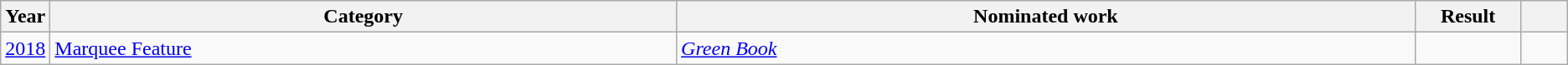<table class="wikitable sortable">
<tr>
<th scope="col" style="width:1em;">Year</th>
<th scope="col" style="width:33em;">Category</th>
<th scope="col" style="width:39em;">Nominated work</th>
<th scope="col" style="width:5em;">Result</th>
<th scope="col" style="width:2em;" class="unsortable"></th>
</tr>
<tr>
<td><a href='#'>2018</a></td>
<td><a href='#'>Marquee Feature</a></td>
<td><em><a href='#'>Green Book</a></em></td>
<td></td>
<td style="text-align:center;"></td>
</tr>
</table>
